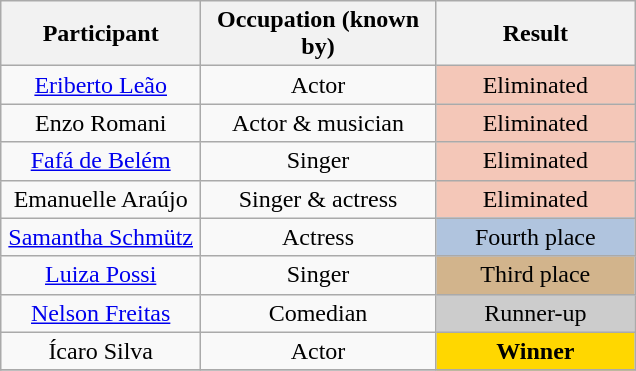<table class= "wikitable sortable" style="text-align: center; margin:auto; align: center">
<tr>
<th width=125>Participant</th>
<th width=150>Occupation (known by)</th>
<th width=125>Result</th>
</tr>
<tr>
<td><a href='#'>Eriberto Leão</a></td>
<td>Actor</td>
<td bgcolor=F4C7B8>Eliminated<br></td>
</tr>
<tr>
<td>Enzo Romani</td>
<td>Actor & musician</td>
<td bgcolor=F4C7B8>Eliminated<br></td>
</tr>
<tr>
<td><a href='#'>Fafá de Belém</a></td>
<td>Singer</td>
<td bgcolor=F4C7B8>Eliminated<br></td>
</tr>
<tr>
<td>Emanuelle Araújo</td>
<td>Singer & actress</td>
<td bgcolor=F4C7B8>Eliminated<br></td>
</tr>
<tr>
<td><a href='#'>Samantha Schmütz</a></td>
<td>Actress</td>
<td bgcolor=B0C4DE>Fourth place<br></td>
</tr>
<tr>
<td><a href='#'>Luiza Possi</a></td>
<td>Singer</td>
<td bgcolor=D2B48C>Third place<br></td>
</tr>
<tr>
<td><a href='#'>Nelson Freitas</a></td>
<td>Comedian</td>
<td bgcolor=CCCCCC>Runner-up<br></td>
</tr>
<tr>
<td>Ícaro Silva</td>
<td>Actor</td>
<td bgcolor=FFD700><strong>Winner</strong><br></td>
</tr>
<tr>
</tr>
</table>
